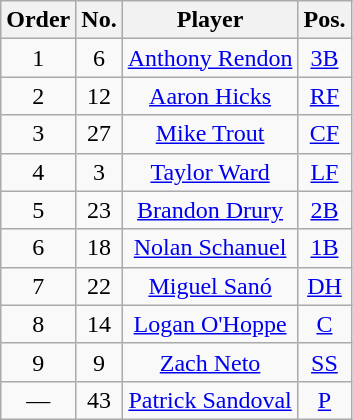<table class="wikitable plainrowheaders" style="text-align:center;">
<tr>
<th>Order</th>
<th>No.</th>
<th>Player</th>
<th>Pos.</th>
</tr>
<tr>
<td>1</td>
<td>6</td>
<td><a href='#'>Anthony Rendon</a></td>
<td><a href='#'>3B</a></td>
</tr>
<tr>
<td>2</td>
<td>12</td>
<td><a href='#'>Aaron Hicks</a></td>
<td><a href='#'>RF</a></td>
</tr>
<tr>
<td>3</td>
<td>27</td>
<td><a href='#'>Mike Trout</a></td>
<td><a href='#'>CF</a></td>
</tr>
<tr>
<td>4</td>
<td>3</td>
<td><a href='#'>Taylor Ward</a></td>
<td><a href='#'>LF</a></td>
</tr>
<tr>
<td>5</td>
<td>23</td>
<td><a href='#'>Brandon Drury</a></td>
<td><a href='#'>2B</a></td>
</tr>
<tr>
<td>6</td>
<td>18</td>
<td><a href='#'>Nolan Schanuel</a></td>
<td><a href='#'>1B</a></td>
</tr>
<tr>
<td>7</td>
<td>22</td>
<td><a href='#'>Miguel Sanó</a></td>
<td><a href='#'>DH</a></td>
</tr>
<tr>
<td>8</td>
<td>14</td>
<td><a href='#'>Logan O'Hoppe</a></td>
<td><a href='#'>C</a></td>
</tr>
<tr>
<td>9</td>
<td>9</td>
<td><a href='#'>Zach Neto</a></td>
<td><a href='#'>SS</a></td>
</tr>
<tr>
<td>—</td>
<td>43</td>
<td><a href='#'>Patrick Sandoval</a></td>
<td><a href='#'>P</a></td>
</tr>
</table>
